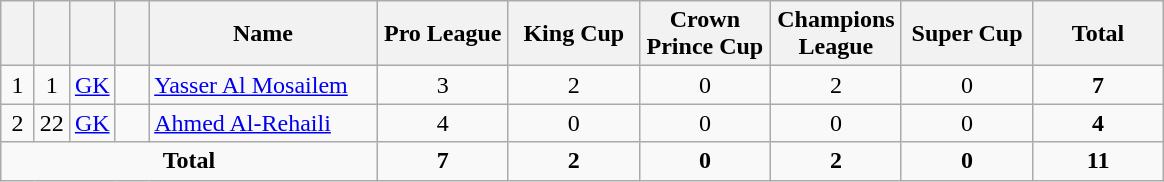<table class="wikitable" style="text-align:center">
<tr>
<th width=15></th>
<th width=15></th>
<th width=15></th>
<th width=15></th>
<th width=145>Name</th>
<th width=80>Pro League</th>
<th width=80>King Cup</th>
<th width=80>Crown Prince Cup</th>
<th width=80>Champions League</th>
<th width=80>Super Cup</th>
<th width=80>Total</th>
</tr>
<tr>
<td>1</td>
<td>1</td>
<td><a href='#'>GK</a></td>
<td></td>
<td align=left><a href='#'>Yasser Al Mosailem</a></td>
<td>3</td>
<td>2</td>
<td>0</td>
<td>2</td>
<td>0</td>
<td><strong>7</strong></td>
</tr>
<tr>
<td>2</td>
<td>22</td>
<td><a href='#'>GK</a></td>
<td></td>
<td align=left><a href='#'>Ahmed Al-Rehaili</a></td>
<td>4</td>
<td>0</td>
<td>0</td>
<td>0</td>
<td>0</td>
<td><strong>4</strong></td>
</tr>
<tr>
<td colspan=5><strong>Total</strong></td>
<td><strong>7</strong></td>
<td><strong>2</strong></td>
<td><strong>0</strong></td>
<td><strong>2</strong></td>
<td><strong>0</strong></td>
<td><strong>11</strong></td>
</tr>
</table>
